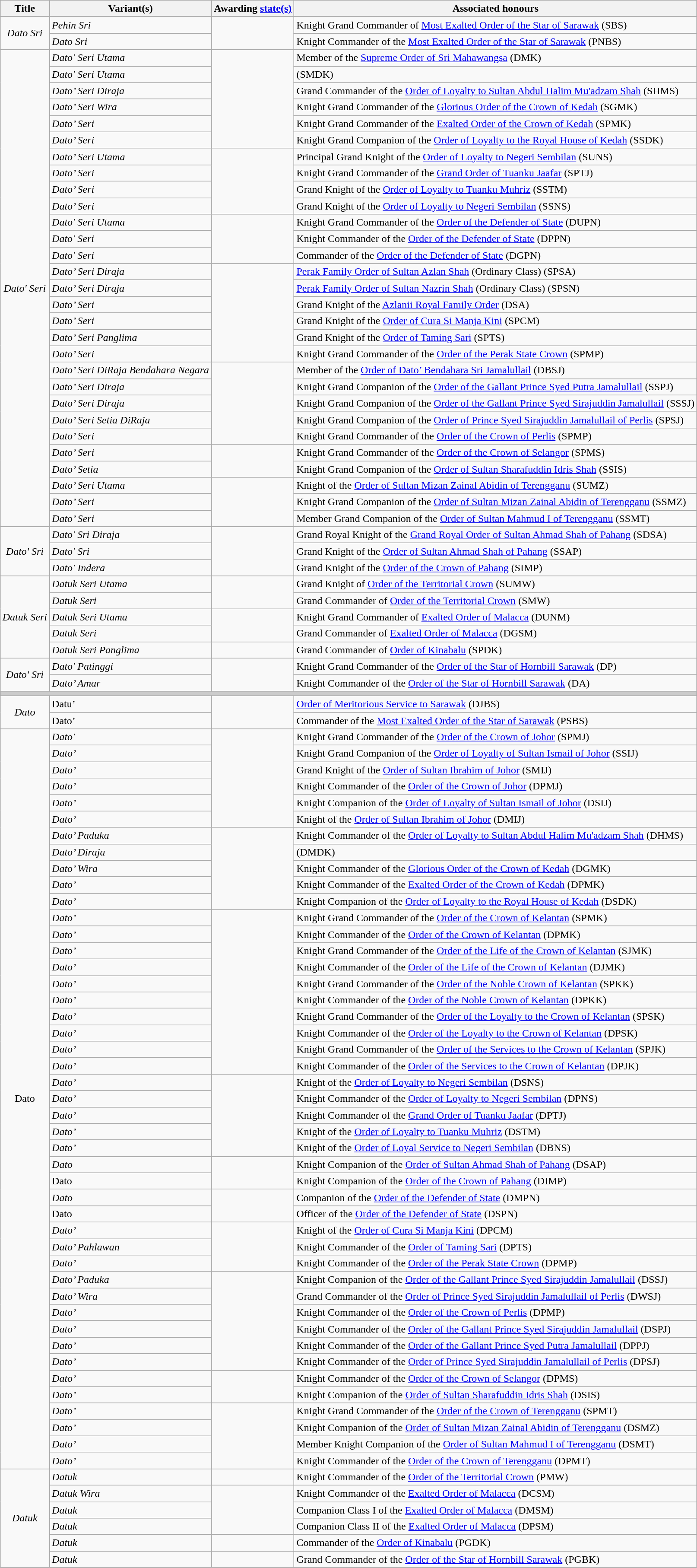<table class=wikitable style="margin-left:auto; margin-right:auto; border:none">
<tr>
<th>Title</th>
<th>Variant(s)</th>
<th>Awarding <a href='#'>state(s)</a></th>
<th>Associated honours</th>
</tr>
<tr>
<td rowspan=2 align=center><em>Dato Sri</em></td>
<td><em>Pehin Sri</em></td>
<td rowspan="2"></td>
<td>Knight Grand Commander of <a href='#'>Most Exalted Order of the Star of Sarawak</a> (SBS)</td>
</tr>
<tr>
<td><em>Dato Sri</em></td>
<td>Knight Commander of the <a href='#'>Most Exalted Order of the Star of Sarawak</a> (PNBS)</td>
</tr>
<tr>
<td rowspan=29 align=center><em>Dato' Seri</em></td>
<td><em>Dato' Seri Utama</em></td>
<td rowspan="6"></td>
<td>Member of the <a href='#'>Supreme Order of Sri Mahawangsa</a> (DMK)</td>
</tr>
<tr>
<td><em>Dato' Seri Utama</em></td>
<td>(SMDK)</td>
</tr>
<tr>
<td><em>Dato’ Seri Diraja</em></td>
<td>Grand Commander of the <a href='#'>Order of Loyalty to Sultan Abdul Halim Mu'adzam Shah</a> (SHMS)</td>
</tr>
<tr>
<td><em>Dato’ Seri Wira</em></td>
<td>Knight Grand Commander of the <a href='#'>Glorious Order of the Crown of Kedah</a> (SGMK)</td>
</tr>
<tr>
<td><em>Dato’ Seri</em></td>
<td>Knight Grand Commander of the <a href='#'>Exalted Order of the Crown of Kedah</a> (SPMK)</td>
</tr>
<tr>
<td><em>Dato’ Seri</em></td>
<td>Knight Grand Companion of the <a href='#'>Order of Loyalty to the Royal House of Kedah</a> (SSDK)</td>
</tr>
<tr>
<td><em>Dato’ Seri Utama</em></td>
<td rowspan="4"></td>
<td>Principal Grand Knight of the <a href='#'>Order of Loyalty to Negeri Sembilan</a> (SUNS)</td>
</tr>
<tr>
<td><em>Dato’ Seri</em></td>
<td>Knight Grand Commander of the <a href='#'>Grand Order of Tuanku Jaafar</a> (SPTJ)</td>
</tr>
<tr>
<td><em>Dato’ Seri</em></td>
<td>Grand Knight of the <a href='#'>Order of Loyalty to Tuanku Muhriz</a> (SSTM)</td>
</tr>
<tr>
<td><em>Dato’ Seri</em></td>
<td>Grand Knight of the <a href='#'>Order of Loyalty to Negeri Sembilan</a> (SSNS)</td>
</tr>
<tr>
<td><em>Dato' Seri Utama</em></td>
<td rowspan="3"></td>
<td>Knight Grand Commander of the <a href='#'>Order of the Defender of State</a> (DUPN)</td>
</tr>
<tr>
<td><em>Dato' Seri</em></td>
<td>Knight Commander of the <a href='#'>Order of the Defender of State</a> (DPPN)</td>
</tr>
<tr>
<td><em>Dato' Seri</em></td>
<td>Commander of the <a href='#'>Order of the Defender of State</a> (DGPN)</td>
</tr>
<tr>
<td><em>Dato’ Seri Diraja</em></td>
<td rowspan="6"></td>
<td><a href='#'>Perak Family Order of Sultan Azlan Shah</a> (Ordinary Class) (SPSA)</td>
</tr>
<tr>
<td><em>Dato’ Seri Diraja</em></td>
<td><a href='#'>Perak Family Order of Sultan Nazrin Shah</a> (Ordinary Class) (SPSN)</td>
</tr>
<tr>
<td><em>Dato’ Seri</em></td>
<td>Grand Knight of the <a href='#'>Azlanii Royal Family Order</a> (DSA)</td>
</tr>
<tr>
<td><em>Dato’ Seri</em></td>
<td>Grand Knight of the <a href='#'>Order of Cura Si Manja Kini</a> (SPCM)</td>
</tr>
<tr>
<td><em>Dato’ Seri Panglima</em></td>
<td>Grand Knight of the <a href='#'>Order of Taming Sari</a> (SPTS)</td>
</tr>
<tr>
<td><em>Dato’ Seri</em></td>
<td>Knight Grand Commander of the <a href='#'>Order of the Perak State Crown</a> (SPMP)</td>
</tr>
<tr>
<td><em>Dato’ Seri DiRaja Bendahara Negara</em></td>
<td rowspan="5"></td>
<td>Member of the <a href='#'>Order of Dato’ Bendahara Sri Jamalullail</a> (DBSJ)</td>
</tr>
<tr>
<td><em>Dato’ Seri Diraja</em></td>
<td>Knight Grand Companion of the <a href='#'>Order of the Gallant Prince Syed Putra Jamalullail</a> (SSPJ)</td>
</tr>
<tr>
<td><em>Dato’ Seri Diraja</em></td>
<td>Knight Grand Companion of the <a href='#'>Order of the Gallant Prince Syed Sirajuddin Jamalullail</a> (SSSJ)</td>
</tr>
<tr>
<td><em>Dato’ Seri Setia DiRaja</em></td>
<td>Knight Grand Companion of the <a href='#'>Order of Prince Syed Sirajuddin Jamalullail of Perlis</a> (SPSJ)</td>
</tr>
<tr>
<td><em>Dato’ Seri</em></td>
<td>Knight Grand Commander of the <a href='#'>Order of the Crown of Perlis</a> (SPMP)</td>
</tr>
<tr>
<td><em>Dato’ Seri</em></td>
<td rowspan="2"></td>
<td>Knight Grand Commander of the <a href='#'>Order of the Crown of Selangor</a> (SPMS)</td>
</tr>
<tr>
<td><em>Dato’ Setia</em></td>
<td>Knight Grand Companion of the <a href='#'>Order of Sultan Sharafuddin Idris Shah</a> (SSIS)</td>
</tr>
<tr>
<td><em>Dato’ Seri Utama</em></td>
<td rowspan="3"></td>
<td>Knight of the <a href='#'>Order of Sultan Mizan Zainal Abidin of Terengganu</a> (SUMZ)</td>
</tr>
<tr>
<td><em>Dato’ Seri</em></td>
<td>Knight Grand Companion of the <a href='#'>Order of Sultan Mizan Zainal Abidin of Terengganu</a> (SSMZ)</td>
</tr>
<tr>
<td><em>Dato’ Seri</em></td>
<td>Member Grand Companion of the <a href='#'>Order of Sultan Mahmud I of Terengganu</a> (SSMT)</td>
</tr>
<tr>
<td rowspan=3 align=center><em>Dato' Sri</em></td>
<td><em>Dato' Sri Diraja</em></td>
<td rowspan="3"></td>
<td>Grand Royal Knight of the <a href='#'>Grand Royal Order of Sultan Ahmad Shah of Pahang</a> (SDSA)</td>
</tr>
<tr>
<td><em>Dato' Sri</em></td>
<td>Grand Knight of the <a href='#'>Order of Sultan Ahmad Shah of Pahang</a> (SSAP)</td>
</tr>
<tr>
<td><em>Dato' Indera</em></td>
<td>Grand Knight of the <a href='#'>Order of the Crown of Pahang</a> (SIMP)</td>
</tr>
<tr>
<td rowspan=5 align=center><em>Datuk Seri</em></td>
<td><em>Datuk Seri Utama</em></td>
<td rowspan="2"></td>
<td>Grand Knight of <a href='#'>Order of the Territorial Crown</a> (SUMW)</td>
</tr>
<tr>
<td><em>Datuk Seri</em></td>
<td>Grand Commander of <a href='#'>Order of the Territorial Crown</a> (SMW)</td>
</tr>
<tr>
<td><em>Datuk Seri Utama</em></td>
<td rowspan="2"></td>
<td>Knight Grand Commander of <a href='#'>Exalted Order of Malacca</a> (DUNM)</td>
</tr>
<tr>
<td><em>Datuk Seri</em></td>
<td>Grand Commander of <a href='#'>Exalted Order of Malacca</a> (DGSM)</td>
</tr>
<tr>
<td><em>Datuk Seri Panglima</em></td>
<td></td>
<td>Grand Commander of <a href='#'>Order of Kinabalu</a> (SPDK)</td>
</tr>
<tr>
<td rowspan=2 align=center><em>Dato' Sri</em></td>
<td><em>Dato' Patinggi</em></td>
<td rowspan="2"></td>
<td>Knight Grand Commander of the <a href='#'>Order of the Star of Hornbill Sarawak</a> (DP)</td>
</tr>
<tr>
<td><em>Dato’ Amar</em></td>
<td>Knight Commander of the <a href='#'>Order of the Star of Hornbill Sarawak</a> (DA)</td>
</tr>
<tr>
<td colspan=4 style=background-color:#cccccc></td>
</tr>
<tr>
<td rowspan=2 align=center><em>Dato<strong></td>
<td></em>Datu’<em></td>
<td rowspan="2"></td>
<td><a href='#'>Order of Meritorious Service to Sarawak</a> (DJBS)</td>
</tr>
<tr>
<td></em>Dato’<em></td>
<td>Commander of the <a href='#'>Most Exalted Order of the Star of Sarawak</a> (PSBS)</td>
</tr>
<tr>
<td rowspan=45 align=center></em>Dato</strong></td>
<td><em>Dato'</em></td>
<td rowspan="6"></td>
<td>Knight Grand Commander of the <a href='#'>Order of the Crown of Johor</a> (SPMJ)</td>
</tr>
<tr>
<td><em>Dato’</em></td>
<td>Knight Grand Companion of the <a href='#'>Order of Loyalty of Sultan Ismail of Johor</a> (SSIJ)</td>
</tr>
<tr>
<td><em>Dato’</em></td>
<td>Grand Knight of the <a href='#'>Order of Sultan Ibrahim of Johor</a> (SMIJ)</td>
</tr>
<tr>
<td><em>Dato’</em></td>
<td>Knight Commander of the <a href='#'>Order of the Crown of Johor</a> (DPMJ)</td>
</tr>
<tr>
<td><em>Dato’</em></td>
<td>Knight Companion of the <a href='#'>Order of Loyalty of Sultan Ismail of Johor</a> (DSIJ)</td>
</tr>
<tr>
<td><em>Dato’</em></td>
<td>Knight of the <a href='#'>Order of Sultan Ibrahim of Johor</a> (DMIJ)</td>
</tr>
<tr>
<td><em>Dato’ Paduka</em></td>
<td rowspan="5"></td>
<td>Knight Commander of the <a href='#'>Order of Loyalty to Sultan Abdul Halim Mu'adzam Shah</a> (DHMS)</td>
</tr>
<tr>
<td><em>Dato’ Diraja</em></td>
<td>(DMDK)</td>
</tr>
<tr>
<td><em>Dato’ Wira</em></td>
<td>Knight Commander of the <a href='#'>Glorious Order of the Crown of Kedah</a> (DGMK)</td>
</tr>
<tr>
<td><em>Dato’</em></td>
<td>Knight Commander of the <a href='#'>Exalted Order of the Crown of Kedah</a> (DPMK)</td>
</tr>
<tr>
<td><em>Dato’</em></td>
<td>Knight Companion of the <a href='#'>Order of Loyalty to the Royal House of Kedah</a> (DSDK)</td>
</tr>
<tr>
<td><em>Dato’</em></td>
<td rowspan="10"></td>
<td>Knight Grand Commander of the <a href='#'>Order of the Crown of Kelantan</a> (SPMK)</td>
</tr>
<tr>
<td><em>Dato’</em></td>
<td>Knight Commander of the <a href='#'>Order of the Crown of Kelantan</a> (DPMK)</td>
</tr>
<tr>
<td><em>Dato’</em></td>
<td>Knight Grand Commander of the <a href='#'>Order of the Life of the Crown of Kelantan</a> (SJMK)</td>
</tr>
<tr>
<td><em>Dato’</em></td>
<td>Knight Commander of the <a href='#'>Order of the Life of the Crown of Kelantan</a> (DJMK)</td>
</tr>
<tr>
<td><em>Dato’</em></td>
<td>Knight Grand Commander of the <a href='#'>Order of the Noble Crown of Kelantan</a> (SPKK)</td>
</tr>
<tr>
<td><em>Dato’</em></td>
<td>Knight Commander of the <a href='#'>Order of the Noble Crown of Kelantan</a> (DPKK)</td>
</tr>
<tr>
<td><em>Dato’</em></td>
<td>Knight Grand Commander of the <a href='#'>Order of the Loyalty to the Crown of Kelantan</a> (SPSK)</td>
</tr>
<tr>
<td><em>Dato’</em></td>
<td>Knight Commander of the <a href='#'>Order of the Loyalty to the Crown of Kelantan</a> (DPSK)</td>
</tr>
<tr>
<td><em>Dato’</em></td>
<td>Knight Grand Commander of the <a href='#'>Order of the Services to the Crown of Kelantan</a> (SPJK)</td>
</tr>
<tr>
<td><em>Dato’</em></td>
<td>Knight Commander of the <a href='#'>Order of the Services to the Crown of Kelantan</a> (DPJK)</td>
</tr>
<tr>
<td><em>Dato’</em></td>
<td rowspan="5"></td>
<td>Knight of the <a href='#'>Order of Loyalty to Negeri Sembilan</a> (DSNS)</td>
</tr>
<tr>
<td><em>Dato’</em></td>
<td>Knight Commander of the <a href='#'>Order of Loyalty to Negeri Sembilan</a> (DPNS)</td>
</tr>
<tr>
<td><em>Dato’</em></td>
<td>Knight Commander of the <a href='#'>Grand Order of Tuanku Jaafar</a> (DPTJ)</td>
</tr>
<tr>
<td><em>Dato’</em></td>
<td>Knight of the <a href='#'>Order of Loyalty to Tuanku Muhriz</a> (DSTM)</td>
</tr>
<tr>
<td><em>Dato’</em></td>
<td>Knight of the <a href='#'>Order of Loyal Service to Negeri Sembilan</a> (DBNS)</td>
</tr>
<tr>
<td><em>Dato<strong></td>
<td rowspan="2"></td>
<td>Knight Companion of the <a href='#'>Order of Sultan Ahmad Shah of Pahang</a> (DSAP)</td>
</tr>
<tr>
<td></em>Dato</strong></td>
<td>Knight Companion of the <a href='#'>Order of the Crown of Pahang</a> (DIMP)</td>
</tr>
<tr>
<td><em>Dato<strong></td>
<td rowspan="2"></td>
<td>Companion of the <a href='#'>Order of the Defender of State</a> (DMPN)</td>
</tr>
<tr>
<td></em>Dato</strong></td>
<td>Officer of the <a href='#'>Order of the Defender of State</a> (DSPN)</td>
</tr>
<tr>
<td><em>Dato’</em></td>
<td rowspan="3"></td>
<td>Knight of the <a href='#'>Order of Cura Si Manja Kini</a> (DPCM)</td>
</tr>
<tr>
<td><em>Dato’ Pahlawan</em></td>
<td>Knight Commander of the <a href='#'>Order of Taming Sari</a> (DPTS)</td>
</tr>
<tr>
<td><em>Dato’</em></td>
<td>Knight Commander of the <a href='#'>Order of the Perak State Crown</a> (DPMP)</td>
</tr>
<tr>
<td><em>Dato’ Paduka</em></td>
<td rowspan="6"></td>
<td>Knight Companion of the <a href='#'>Order of the Gallant Prince Syed Sirajuddin Jamalullail</a> (DSSJ)</td>
</tr>
<tr>
<td><em>Dato’ Wira</em></td>
<td>Grand Commander of the <a href='#'>Order of Prince Syed Sirajuddin Jamalullail of Perlis</a> (DWSJ)</td>
</tr>
<tr>
<td><em>Dato’</em></td>
<td>Knight Commander of the <a href='#'>Order of the Crown of Perlis</a> (DPMP)</td>
</tr>
<tr>
<td><em>Dato’</em></td>
<td>Knight Commander of the <a href='#'>Order of the Gallant Prince Syed Sirajuddin Jamalullail</a> (DSPJ)</td>
</tr>
<tr>
<td><em>Dato’</em></td>
<td>Knight Commander of the <a href='#'>Order of the Gallant Prince Syed Putra Jamalullail</a> (DPPJ)</td>
</tr>
<tr>
<td><em>Dato’</em></td>
<td>Knight Commander of the <a href='#'>Order of Prince Syed Sirajuddin Jamalullail of Perlis</a> (DPSJ)</td>
</tr>
<tr>
<td><em>Dato’</em></td>
<td rowspan="2"></td>
<td>Knight Commander of the <a href='#'>Order of the Crown of Selangor</a> (DPMS)</td>
</tr>
<tr>
<td><em>Dato’</em></td>
<td>Knight Companion of the <a href='#'>Order of Sultan Sharafuddin Idris Shah</a> (DSIS)</td>
</tr>
<tr>
<td><em>Dato’</em></td>
<td rowspan="4"></td>
<td>Knight Grand Commander of the <a href='#'>Order of the Crown of Terengganu</a> (SPMT)</td>
</tr>
<tr>
<td><em>Dato’</em></td>
<td>Knight Companion of the <a href='#'>Order of Sultan Mizan Zainal Abidin of Terengganu</a> (DSMZ)</td>
</tr>
<tr>
<td><em>Dato’</em></td>
<td>Member Knight Companion of the <a href='#'>Order of Sultan Mahmud I of Terengganu</a> (DSMT)</td>
</tr>
<tr>
<td><em>Dato’</em></td>
<td>Knight Commander of the <a href='#'>Order of the Crown of Terengganu</a> (DPMT)</td>
</tr>
<tr>
<td rowspan=6 align=center><em>Datuk</em></td>
<td><em>Datuk</em></td>
<td></td>
<td>Knight Commander of the <a href='#'>Order of the Territorial Crown</a> (PMW)</td>
</tr>
<tr>
<td><em>Datuk Wira</em></td>
<td rowspan="3"></td>
<td>Knight Commander of the <a href='#'>Exalted Order of Malacca</a> (DCSM)</td>
</tr>
<tr>
<td><em>Datuk</em></td>
<td>Companion Class I of the <a href='#'>Exalted Order of Malacca</a> (DMSM)</td>
</tr>
<tr>
<td><em>Datuk</em></td>
<td>Companion Class II of the <a href='#'>Exalted Order of Malacca</a> (DPSM)</td>
</tr>
<tr>
<td><em>Datuk</em></td>
<td></td>
<td>Commander of the <a href='#'>Order of Kinabalu</a> (PGDK)</td>
</tr>
<tr>
<td><em>Datuk</em></td>
<td></td>
<td>Grand Commander of the <a href='#'>Order of the Star of Hornbill Sarawak</a> (PGBK)</td>
</tr>
</table>
